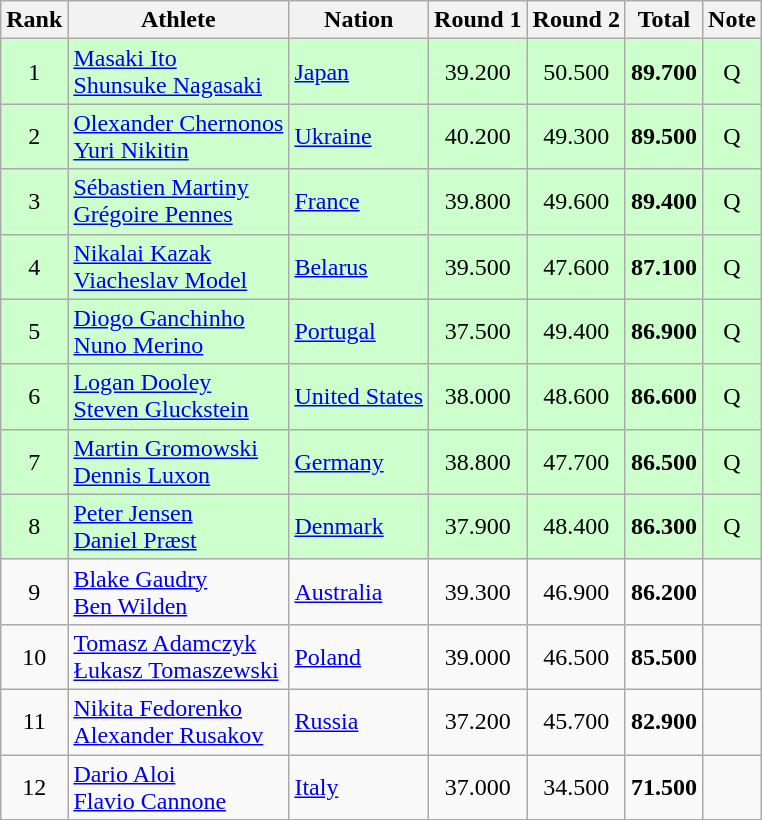<table class="wikitable sortable" style="text-align:center">
<tr>
<th>Rank</th>
<th>Athlete</th>
<th>Nation</th>
<th>Round 1</th>
<th>Round 2</th>
<th>Total</th>
<th>Note</th>
</tr>
<tr bgcolor=ccffcc>
<td>1</td>
<td align=left><a href='#'>Masaki Ito</a><br><a href='#'>Shunsuke Nagasaki</a></td>
<td align=left> <a href='#'>Japan</a></td>
<td>39.200</td>
<td>50.500</td>
<td><strong>89.700</strong></td>
<td>Q</td>
</tr>
<tr bgcolor=ccffcc>
<td>2</td>
<td align=left><a href='#'>Olexander Chernonos</a><br><a href='#'>Yuri Nikitin</a></td>
<td align=left> <a href='#'>Ukraine</a></td>
<td>40.200</td>
<td>49.300</td>
<td><strong>89.500</strong></td>
<td>Q</td>
</tr>
<tr bgcolor=ccffcc>
<td>3</td>
<td align=left><a href='#'>Sébastien Martiny</a><br><a href='#'>Grégoire Pennes</a></td>
<td align=left> <a href='#'>France</a></td>
<td>39.800</td>
<td>49.600</td>
<td><strong>89.400</strong></td>
<td>Q</td>
</tr>
<tr bgcolor=ccffcc>
<td>4</td>
<td align=left><a href='#'>Nikalai Kazak</a><br><a href='#'>Viacheslav Model</a></td>
<td align=left> <a href='#'>Belarus</a></td>
<td>39.500</td>
<td>47.600</td>
<td><strong>87.100</strong></td>
<td>Q</td>
</tr>
<tr bgcolor=ccffcc>
<td>5</td>
<td align=left><a href='#'>Diogo Ganchinho</a><br><a href='#'>Nuno Merino</a></td>
<td align=left> <a href='#'>Portugal</a></td>
<td>37.500</td>
<td>49.400</td>
<td><strong>86.900</strong></td>
<td>Q</td>
</tr>
<tr bgcolor=ccffcc>
<td>6</td>
<td align=left><a href='#'>Logan Dooley</a><br><a href='#'>Steven Gluckstein</a></td>
<td align=left> <a href='#'>United States</a></td>
<td>38.000</td>
<td>48.600</td>
<td><strong>86.600</strong></td>
<td>Q</td>
</tr>
<tr bgcolor=ccffcc>
<td>7</td>
<td align=left><a href='#'>Martin Gromowski</a><br><a href='#'>Dennis Luxon</a></td>
<td align=left> <a href='#'>Germany</a></td>
<td>38.800</td>
<td>47.700</td>
<td><strong>86.500</strong></td>
<td>Q</td>
</tr>
<tr bgcolor=ccffcc>
<td>8</td>
<td align=left><a href='#'>Peter Jensen</a><br><a href='#'>Daniel Præst</a></td>
<td align=left> <a href='#'>Denmark</a></td>
<td>37.900</td>
<td>48.400</td>
<td><strong>86.300</strong></td>
<td>Q</td>
</tr>
<tr>
<td>9</td>
<td align=left><a href='#'>Blake Gaudry</a><br><a href='#'>Ben Wilden</a></td>
<td align=left> <a href='#'>Australia</a></td>
<td>39.300</td>
<td>46.900</td>
<td><strong>86.200</strong></td>
<td></td>
</tr>
<tr>
<td>10</td>
<td align=left><a href='#'>Tomasz Adamczyk</a><br><a href='#'>Łukasz Tomaszewski</a></td>
<td align=left> <a href='#'>Poland</a></td>
<td>39.000</td>
<td>46.500</td>
<td><strong>85.500</strong></td>
<td></td>
</tr>
<tr>
<td>11</td>
<td align=left><a href='#'>Nikita Fedorenko</a><br><a href='#'>Alexander Rusakov</a></td>
<td align=left> <a href='#'>Russia</a></td>
<td>37.200</td>
<td>45.700</td>
<td><strong>82.900</strong></td>
<td></td>
</tr>
<tr>
<td>12</td>
<td align=left><a href='#'>Dario Aloi</a><br><a href='#'>Flavio Cannone</a></td>
<td align=left> <a href='#'>Italy</a></td>
<td>37.000</td>
<td>34.500</td>
<td><strong>71.500</strong></td>
<td></td>
</tr>
</table>
